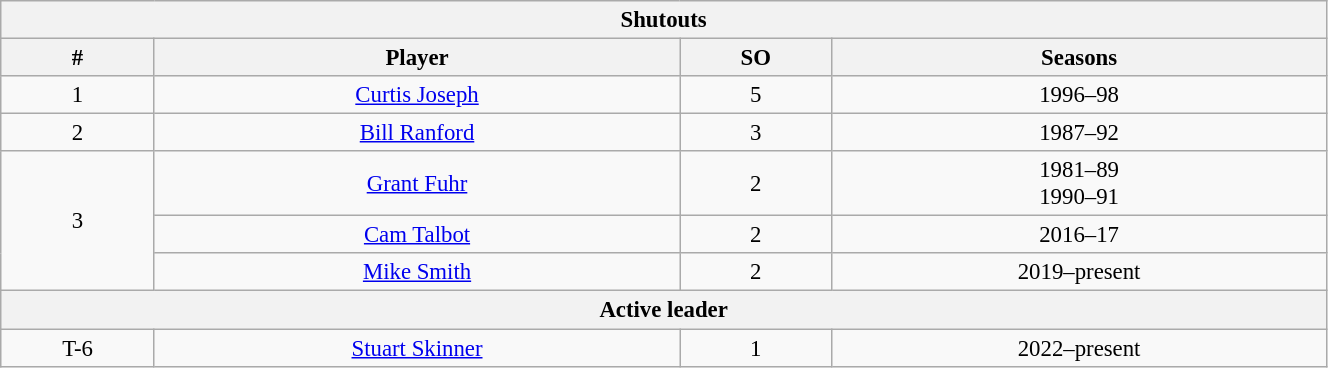<table class="wikitable" style="text-align: center; font-size: 95%" width="70%">
<tr>
<th colspan="4">Shutouts</th>
</tr>
<tr>
<th>#</th>
<th>Player</th>
<th>SO</th>
<th>Seasons</th>
</tr>
<tr>
<td>1</td>
<td><a href='#'>Curtis Joseph</a></td>
<td>5</td>
<td>1996–98</td>
</tr>
<tr>
<td>2</td>
<td><a href='#'>Bill Ranford</a></td>
<td>3</td>
<td>1987–92</td>
</tr>
<tr>
<td rowspan="3">3</td>
<td><a href='#'>Grant Fuhr</a></td>
<td>2</td>
<td>1981–89<br>1990–91</td>
</tr>
<tr>
<td><a href='#'>Cam Talbot</a></td>
<td>2</td>
<td>2016–17</td>
</tr>
<tr>
<td><a href='#'>Mike Smith</a></td>
<td>2</td>
<td>2019–present</td>
</tr>
<tr>
<th colspan="4">Active leader</th>
</tr>
<tr>
<td>T-6</td>
<td><a href='#'>Stuart Skinner</a></td>
<td>1</td>
<td>2022–present</td>
</tr>
</table>
